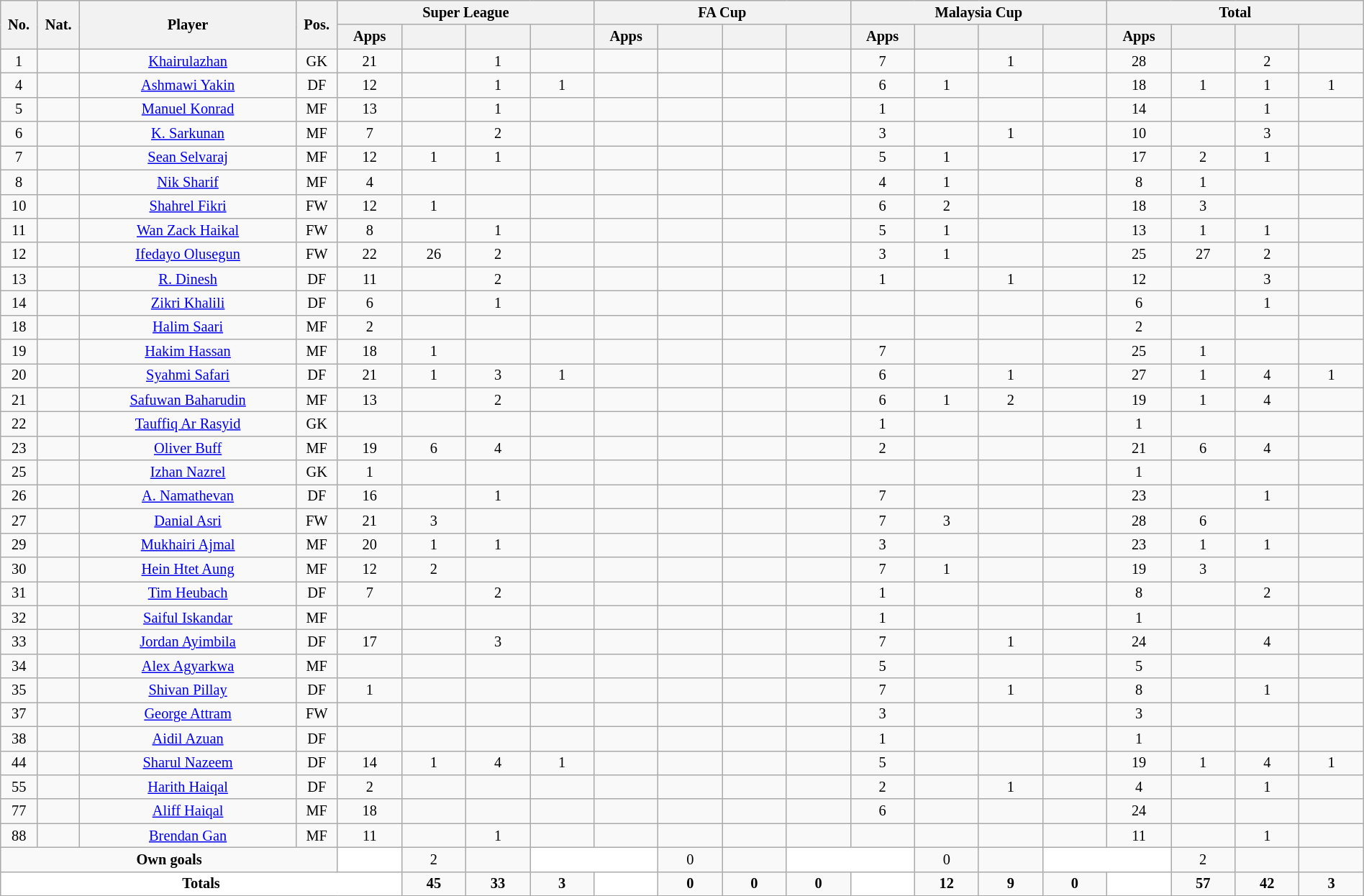<table class="wikitable sortable alternance" style="text-align:center;width:100%;font-size:85%;">
<tr>
<th rowspan="2" style="width:5px;">No.</th>
<th rowspan="2" style="width:5px;">Nat.</th>
<th rowspan="2" scope="col" style="width:150px">Player</th>
<th rowspan="2" style="width:5px;">Pos.</th>
<th colspan="4">Super League</th>
<th colspan="4">FA Cup</th>
<th colspan="4">Malaysia Cup</th>
<th colspan="4">Total</th>
</tr>
<tr style="text-align:center;">
<th width=40>Apps</th>
<th width=40></th>
<th width=40></th>
<th width=40></th>
<th width=40>Apps</th>
<th width=40></th>
<th width=40></th>
<th width=40></th>
<th width=40>Apps</th>
<th width=40></th>
<th width=40></th>
<th width=40></th>
<th width=40>Apps</th>
<th width=40></th>
<th width=40></th>
<th width=40></th>
</tr>
<tr>
<td>1</td>
<td></td>
<td><a href='#'>Khairulazhan</a></td>
<td>GK</td>
<td>21</td>
<td></td>
<td>1</td>
<td></td>
<td></td>
<td></td>
<td></td>
<td></td>
<td>7</td>
<td></td>
<td>1</td>
<td></td>
<td>28</td>
<td></td>
<td>2</td>
<td></td>
</tr>
<tr>
<td>4</td>
<td></td>
<td><a href='#'>Ashmawi Yakin</a></td>
<td>DF</td>
<td>12</td>
<td></td>
<td>1</td>
<td>1</td>
<td></td>
<td></td>
<td></td>
<td></td>
<td>6</td>
<td>1</td>
<td></td>
<td></td>
<td>18</td>
<td>1</td>
<td>1</td>
<td>1</td>
</tr>
<tr>
<td>5</td>
<td></td>
<td><a href='#'>Manuel Konrad</a></td>
<td>MF</td>
<td>13</td>
<td></td>
<td>1</td>
<td></td>
<td></td>
<td></td>
<td></td>
<td></td>
<td>1</td>
<td></td>
<td></td>
<td></td>
<td>14</td>
<td></td>
<td>1</td>
<td></td>
</tr>
<tr>
<td>6</td>
<td></td>
<td><a href='#'>K. Sarkunan</a></td>
<td>MF</td>
<td>7</td>
<td></td>
<td>2</td>
<td></td>
<td></td>
<td></td>
<td></td>
<td></td>
<td>3</td>
<td></td>
<td>1</td>
<td></td>
<td>10</td>
<td></td>
<td>3</td>
<td></td>
</tr>
<tr>
<td>7</td>
<td></td>
<td><a href='#'>Sean Selvaraj</a></td>
<td>MF</td>
<td>12</td>
<td>1</td>
<td>1</td>
<td></td>
<td></td>
<td></td>
<td></td>
<td></td>
<td>5</td>
<td>1</td>
<td></td>
<td></td>
<td>17</td>
<td>2</td>
<td>1</td>
<td></td>
</tr>
<tr>
<td>8</td>
<td></td>
<td><a href='#'>Nik Sharif</a></td>
<td>MF</td>
<td>4</td>
<td></td>
<td></td>
<td></td>
<td></td>
<td></td>
<td></td>
<td></td>
<td>4</td>
<td>1</td>
<td></td>
<td></td>
<td>8</td>
<td>1</td>
<td></td>
<td></td>
</tr>
<tr>
<td>10</td>
<td></td>
<td><a href='#'>Shahrel Fikri</a></td>
<td>FW</td>
<td>12</td>
<td>1</td>
<td></td>
<td></td>
<td></td>
<td></td>
<td></td>
<td></td>
<td>6</td>
<td>2</td>
<td></td>
<td></td>
<td>18</td>
<td>3</td>
<td></td>
<td></td>
</tr>
<tr>
<td>11</td>
<td></td>
<td><a href='#'>Wan Zack Haikal</a></td>
<td>FW</td>
<td>8</td>
<td></td>
<td>1</td>
<td></td>
<td></td>
<td></td>
<td></td>
<td></td>
<td>5</td>
<td>1</td>
<td></td>
<td></td>
<td>13</td>
<td>1</td>
<td>1</td>
<td></td>
</tr>
<tr>
<td>12</td>
<td></td>
<td><a href='#'>Ifedayo Olusegun</a></td>
<td>FW</td>
<td>22</td>
<td>26</td>
<td>2</td>
<td></td>
<td></td>
<td></td>
<td></td>
<td></td>
<td>3</td>
<td>1</td>
<td></td>
<td></td>
<td>25</td>
<td>27</td>
<td>2</td>
<td></td>
</tr>
<tr>
<td>13</td>
<td></td>
<td><a href='#'>R. Dinesh</a></td>
<td>DF</td>
<td>11</td>
<td></td>
<td>2</td>
<td></td>
<td></td>
<td></td>
<td></td>
<td></td>
<td>1</td>
<td></td>
<td>1</td>
<td></td>
<td>12</td>
<td></td>
<td>3</td>
<td></td>
</tr>
<tr>
<td>14</td>
<td></td>
<td><a href='#'>Zikri Khalili</a></td>
<td>DF</td>
<td>6</td>
<td></td>
<td>1</td>
<td></td>
<td></td>
<td></td>
<td></td>
<td></td>
<td></td>
<td></td>
<td></td>
<td></td>
<td>6</td>
<td></td>
<td>1</td>
<td></td>
</tr>
<tr>
<td>18</td>
<td></td>
<td><a href='#'>Halim Saari</a></td>
<td>MF</td>
<td>2</td>
<td></td>
<td></td>
<td></td>
<td></td>
<td></td>
<td></td>
<td></td>
<td></td>
<td></td>
<td></td>
<td></td>
<td>2</td>
<td></td>
<td></td>
<td></td>
</tr>
<tr>
<td>19</td>
<td></td>
<td><a href='#'>Hakim Hassan</a></td>
<td>MF</td>
<td>18</td>
<td>1</td>
<td></td>
<td></td>
<td></td>
<td></td>
<td></td>
<td></td>
<td>7</td>
<td></td>
<td></td>
<td></td>
<td>25</td>
<td>1</td>
<td></td>
<td></td>
</tr>
<tr>
<td>20</td>
<td></td>
<td><a href='#'>Syahmi Safari</a></td>
<td>DF</td>
<td>21</td>
<td>1</td>
<td>3</td>
<td>1</td>
<td></td>
<td></td>
<td></td>
<td></td>
<td>6</td>
<td></td>
<td>1</td>
<td></td>
<td>27</td>
<td>1</td>
<td>4</td>
<td>1</td>
</tr>
<tr>
<td>21</td>
<td></td>
<td><a href='#'>Safuwan Baharudin</a></td>
<td>MF</td>
<td>13</td>
<td></td>
<td>2</td>
<td></td>
<td></td>
<td></td>
<td></td>
<td></td>
<td>6</td>
<td>1</td>
<td>2</td>
<td></td>
<td>19</td>
<td>1</td>
<td>4</td>
<td></td>
</tr>
<tr>
<td>22</td>
<td></td>
<td><a href='#'>Tauffiq Ar Rasyid</a></td>
<td>GK</td>
<td></td>
<td></td>
<td></td>
<td></td>
<td></td>
<td></td>
<td></td>
<td></td>
<td>1</td>
<td></td>
<td></td>
<td></td>
<td>1</td>
<td></td>
<td></td>
<td></td>
</tr>
<tr>
<td>23</td>
<td></td>
<td><a href='#'>Oliver Buff</a></td>
<td>MF</td>
<td>19</td>
<td>6</td>
<td>4</td>
<td></td>
<td></td>
<td></td>
<td></td>
<td></td>
<td>2</td>
<td></td>
<td></td>
<td></td>
<td>21</td>
<td>6</td>
<td>4</td>
<td></td>
</tr>
<tr>
<td>25</td>
<td></td>
<td><a href='#'>Izhan Nazrel</a></td>
<td>GK</td>
<td>1</td>
<td></td>
<td></td>
<td></td>
<td></td>
<td></td>
<td></td>
<td></td>
<td></td>
<td></td>
<td></td>
<td></td>
<td>1</td>
<td></td>
<td></td>
<td></td>
</tr>
<tr>
<td>26</td>
<td></td>
<td><a href='#'>A. Namathevan</a></td>
<td>DF</td>
<td>16</td>
<td></td>
<td>1</td>
<td></td>
<td></td>
<td></td>
<td></td>
<td></td>
<td>7</td>
<td></td>
<td></td>
<td></td>
<td>23</td>
<td></td>
<td>1</td>
<td></td>
</tr>
<tr>
<td>27</td>
<td></td>
<td><a href='#'>Danial Asri</a></td>
<td>FW</td>
<td>21</td>
<td>3</td>
<td></td>
<td></td>
<td></td>
<td></td>
<td></td>
<td></td>
<td>7</td>
<td>3</td>
<td></td>
<td></td>
<td>28</td>
<td>6</td>
<td></td>
<td></td>
</tr>
<tr>
<td>29</td>
<td></td>
<td><a href='#'>Mukhairi Ajmal</a></td>
<td>MF</td>
<td>20</td>
<td>1</td>
<td>1</td>
<td></td>
<td></td>
<td></td>
<td></td>
<td></td>
<td>3</td>
<td></td>
<td></td>
<td></td>
<td>23</td>
<td>1</td>
<td>1</td>
<td></td>
</tr>
<tr>
<td>30</td>
<td></td>
<td><a href='#'>Hein Htet Aung</a></td>
<td>MF</td>
<td>12</td>
<td>2</td>
<td></td>
<td></td>
<td></td>
<td></td>
<td></td>
<td></td>
<td>7</td>
<td>1</td>
<td></td>
<td></td>
<td>19</td>
<td>3</td>
<td></td>
<td></td>
</tr>
<tr>
<td>31</td>
<td></td>
<td><a href='#'>Tim Heubach</a></td>
<td>DF</td>
<td>7</td>
<td></td>
<td>2</td>
<td></td>
<td></td>
<td></td>
<td></td>
<td></td>
<td>1</td>
<td></td>
<td></td>
<td></td>
<td>8</td>
<td></td>
<td>2</td>
<td></td>
</tr>
<tr>
<td>32</td>
<td></td>
<td><a href='#'>Saiful Iskandar</a></td>
<td>MF</td>
<td></td>
<td></td>
<td></td>
<td></td>
<td></td>
<td></td>
<td></td>
<td></td>
<td>1</td>
<td></td>
<td></td>
<td></td>
<td>1</td>
<td></td>
<td></td>
<td></td>
</tr>
<tr>
<td>33</td>
<td></td>
<td><a href='#'>Jordan Ayimbila</a></td>
<td>DF</td>
<td>17</td>
<td></td>
<td>3</td>
<td></td>
<td></td>
<td></td>
<td></td>
<td></td>
<td>7</td>
<td></td>
<td>1</td>
<td></td>
<td>24</td>
<td></td>
<td>4</td>
<td></td>
</tr>
<tr>
<td>34</td>
<td></td>
<td><a href='#'>Alex Agyarkwa</a></td>
<td>MF</td>
<td></td>
<td></td>
<td></td>
<td></td>
<td></td>
<td></td>
<td></td>
<td></td>
<td>5</td>
<td></td>
<td></td>
<td></td>
<td>5</td>
<td></td>
<td></td>
<td></td>
</tr>
<tr>
<td>35</td>
<td></td>
<td><a href='#'>Shivan Pillay</a></td>
<td>DF</td>
<td>1</td>
<td></td>
<td></td>
<td></td>
<td></td>
<td></td>
<td></td>
<td></td>
<td>7</td>
<td></td>
<td>1</td>
<td></td>
<td>8</td>
<td></td>
<td>1</td>
<td></td>
</tr>
<tr>
<td>37</td>
<td></td>
<td><a href='#'>George Attram</a></td>
<td>FW</td>
<td></td>
<td></td>
<td></td>
<td></td>
<td></td>
<td></td>
<td></td>
<td></td>
<td>3</td>
<td></td>
<td></td>
<td></td>
<td>3</td>
<td></td>
<td></td>
<td></td>
</tr>
<tr>
<td>38</td>
<td></td>
<td><a href='#'>Aidil Azuan</a></td>
<td>DF</td>
<td></td>
<td></td>
<td></td>
<td></td>
<td></td>
<td></td>
<td></td>
<td></td>
<td>1</td>
<td></td>
<td></td>
<td></td>
<td>1</td>
<td></td>
<td></td>
<td></td>
</tr>
<tr>
<td>44</td>
<td></td>
<td><a href='#'>Sharul Nazeem</a></td>
<td>DF</td>
<td>14</td>
<td>1</td>
<td>4</td>
<td>1</td>
<td></td>
<td></td>
<td></td>
<td></td>
<td>5</td>
<td></td>
<td></td>
<td></td>
<td>19</td>
<td>1</td>
<td>4</td>
<td>1</td>
</tr>
<tr>
<td>55</td>
<td></td>
<td><a href='#'>Harith Haiqal</a></td>
<td>DF</td>
<td>2</td>
<td></td>
<td></td>
<td></td>
<td></td>
<td></td>
<td></td>
<td></td>
<td>2</td>
<td></td>
<td>1</td>
<td></td>
<td>4</td>
<td></td>
<td>1</td>
<td></td>
</tr>
<tr>
<td>77</td>
<td></td>
<td><a href='#'>Aliff Haiqal</a></td>
<td>MF</td>
<td>18</td>
<td></td>
<td></td>
<td></td>
<td></td>
<td></td>
<td></td>
<td></td>
<td>6</td>
<td></td>
<td></td>
<td></td>
<td>24</td>
<td></td>
<td></td>
<td></td>
</tr>
<tr>
<td>88</td>
<td></td>
<td><a href='#'>Brendan Gan</a></td>
<td>MF</td>
<td>11</td>
<td></td>
<td>1</td>
<td></td>
<td></td>
<td></td>
<td></td>
<td></td>
<td></td>
<td></td>
<td></td>
<td></td>
<td>11</td>
<td></td>
<td>1</td>
<td></td>
</tr>
<tr class="sortbottom">
<td colspan="4"><strong>Own goals</strong></td>
<td ! style="background:white; text-align: center;"></td>
<td>2</td>
<td></td>
<td ! colspan="2" style="background:white; text-align: center;"></td>
<td>0</td>
<td></td>
<td ! colspan="2" style="background:white; text-align: center;"></td>
<td>0</td>
<td></td>
<td ! colspan="2" style="background:white; text-align: center;"></td>
<td>2</td>
<td></td>
</tr>
<tr class="sortbottom">
<td colspan="5" style="background:white; text-align: center;"><strong>Totals</strong></td>
<td><strong>45</strong></td>
<td><strong>33</strong></td>
<td><strong>3</strong></td>
<td ! rowspan="1" style="background:white; text-align: center;"></td>
<td><strong>0</strong></td>
<td><strong>0</strong></td>
<td><strong>0</strong></td>
<td ! rowspan="1" style="background:white; text-align: center;"></td>
<td><strong>12</strong></td>
<td><strong>9</strong></td>
<td><strong>0</strong></td>
<td ! rowspan="1" style="background:white; text-align: center;"></td>
<td><strong>57</strong></td>
<td><strong>42</strong></td>
<td><strong>3</strong></td>
</tr>
</table>
